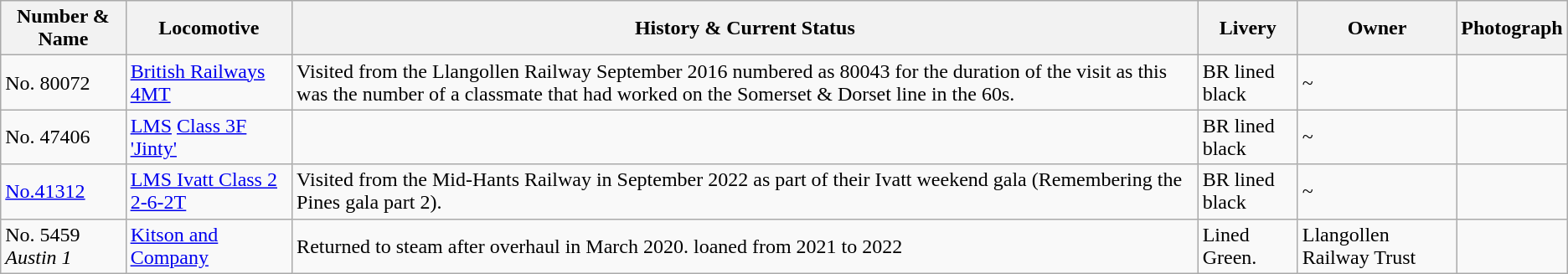<table class="wikitable">
<tr>
<th>Number & Name</th>
<th>Locomotive</th>
<th>History & Current Status</th>
<th>Livery</th>
<th>Owner</th>
<th>Photograph</th>
</tr>
<tr>
<td>No. 80072</td>
<td><a href='#'>British Railways</a> <a href='#'>4MT</a> </td>
<td>Visited from the Llangollen Railway September 2016 numbered as 80043 for the duration of the visit as this was the number of a classmate that had worked on the Somerset & Dorset line in the 60s.</td>
<td>BR lined black</td>
<td>~</td>
<td></td>
</tr>
<tr>
<td>No. 47406</td>
<td><a href='#'>LMS</a> <a href='#'>Class 3F 'Jinty'</a> </td>
<td></td>
<td>BR lined black</td>
<td>~</td>
<td></td>
</tr>
<tr>
<td><a href='#'>No.41312</a></td>
<td><a href='#'>LMS Ivatt Class 2 2-6-2T</a></td>
<td>Visited from the Mid-Hants Railway in September 2022 as part of their Ivatt weekend gala (Remembering the Pines gala part 2).</td>
<td>BR lined black</td>
<td>~</td>
<td></td>
</tr>
<tr>
<td>No. 5459 <em>Austin 1</em></td>
<td><a href='#'>Kitson and Company</a> </td>
<td>Returned to steam after overhaul in March 2020. loaned from 2021 to 2022</td>
<td>Lined Green.</td>
<td>Llangollen Railway Trust</td>
<td></td>
</tr>
</table>
